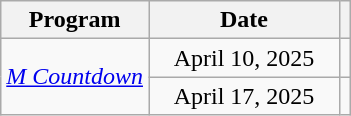<table class="wikitable sortable" style="text-align:center;">
<tr>
<th>Program</th>
<th width="120px">Date</th>
<th class="unsortable"></th>
</tr>
<tr>
<td rowspan="2"><em><a href='#'>M Countdown</a></em></td>
<td>April 10, 2025</td>
<td></td>
</tr>
<tr>
<td>April 17, 2025</td>
<td></td>
</tr>
</table>
